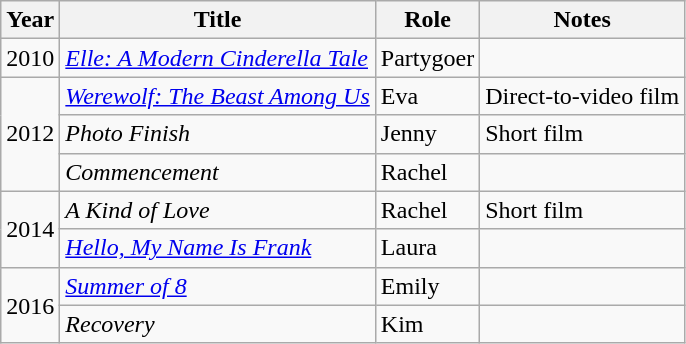<table class="wikitable sortable">
<tr>
<th>Year</th>
<th>Title</th>
<th>Role</th>
<th class="unsortable">Notes</th>
</tr>
<tr>
<td>2010</td>
<td><em><a href='#'>Elle: A Modern Cinderella Tale</a></em></td>
<td>Partygoer</td>
<td></td>
</tr>
<tr>
<td rowspan="3">2012</td>
<td><em><a href='#'>Werewolf: The Beast Among Us</a></em></td>
<td>Eva</td>
<td>Direct-to-video film</td>
</tr>
<tr>
<td><em>Photo Finish</em></td>
<td>Jenny</td>
<td>Short film</td>
</tr>
<tr>
<td><em>Commencement</em></td>
<td>Rachel</td>
<td></td>
</tr>
<tr>
<td rowspan="2">2014</td>
<td><em>A Kind of Love</em></td>
<td>Rachel</td>
<td>Short film</td>
</tr>
<tr>
<td><em><a href='#'>Hello, My Name Is Frank</a></em></td>
<td>Laura</td>
<td></td>
</tr>
<tr>
<td rowspan="2">2016</td>
<td><em><a href='#'>Summer of 8</a></em></td>
<td>Emily</td>
<td></td>
</tr>
<tr>
<td><em>Recovery</em></td>
<td>Kim</td>
<td></td>
</tr>
</table>
